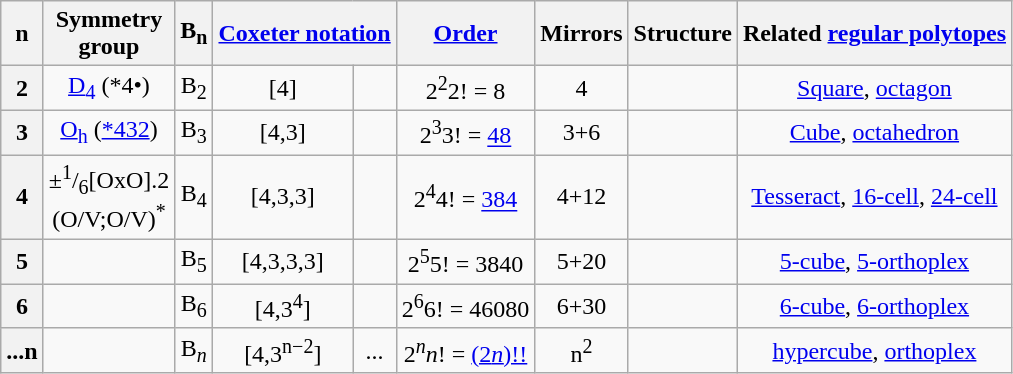<table class="wikitable">
<tr>
<th>n</th>
<th>Symmetry<br>group</th>
<th>B<sub>n</sub></th>
<th colspan=2><a href='#'>Coxeter notation</a></th>
<th><a href='#'>Order</a></th>
<th>Mirrors</th>
<th>Structure</th>
<th>Related <a href='#'>regular polytopes</a></th>
</tr>
<tr align=center>
<th>2</th>
<td><a href='#'>D<sub>4</sub></a> (*4•)</td>
<td>B<sub>2</sub></td>
<td>[4]</td>
<td></td>
<td>2<sup>2</sup>2! = 8</td>
<td>4</td>
<td></td>
<td><a href='#'>Square</a>, <a href='#'>octagon</a></td>
</tr>
<tr align=center>
<th>3</th>
<td><a href='#'>O<sub>h</sub></a> (<a href='#'>*432</a>)</td>
<td>B<sub>3</sub></td>
<td>[4,3]</td>
<td></td>
<td>2<sup>3</sup>3! = <a href='#'>48</a></td>
<td>3+6</td>
<td></td>
<td><a href='#'>Cube</a>, <a href='#'>octahedron</a></td>
</tr>
<tr align=center>
<th>4</th>
<td>±<sup>1</sup>/<sub>6</sub>[OxO].2 <br>(O/V;O/V)<sup>*</sup> </td>
<td>B<sub>4</sub></td>
<td>[4,3,3]</td>
<td></td>
<td>2<sup>4</sup>4! = <a href='#'>384</a></td>
<td>4+12</td>
<td></td>
<td><a href='#'>Tesseract</a>, <a href='#'>16-cell</a>, <a href='#'>24-cell</a></td>
</tr>
<tr align=center>
<th>5</th>
<td> </td>
<td>B<sub>5</sub></td>
<td>[4,3,3,3]</td>
<td></td>
<td>2<sup>5</sup>5! = 3840</td>
<td>5+20</td>
<td></td>
<td><a href='#'>5-cube</a>, <a href='#'>5-orthoplex</a></td>
</tr>
<tr align=center>
<th>6</th>
<td> </td>
<td>B<sub>6</sub></td>
<td>[4,3<sup>4</sup>]</td>
<td></td>
<td>2<sup>6</sup>6! = 46080</td>
<td>6+30</td>
<td></td>
<td><a href='#'>6-cube</a>, <a href='#'>6-orthoplex</a></td>
</tr>
<tr align=center>
<th>...n</th>
<td> </td>
<td>B<sub><em>n</em></sub></td>
<td>[4,3<sup>n−2</sup>]</td>
<td>...</td>
<td>2<sup><em>n</em></sup><em>n</em>! = <a href='#'>(2<em>n</em>)!!</a></td>
<td>n<sup>2</sup></td>
<td></td>
<td><a href='#'>hypercube</a>, <a href='#'>orthoplex</a></td>
</tr>
</table>
